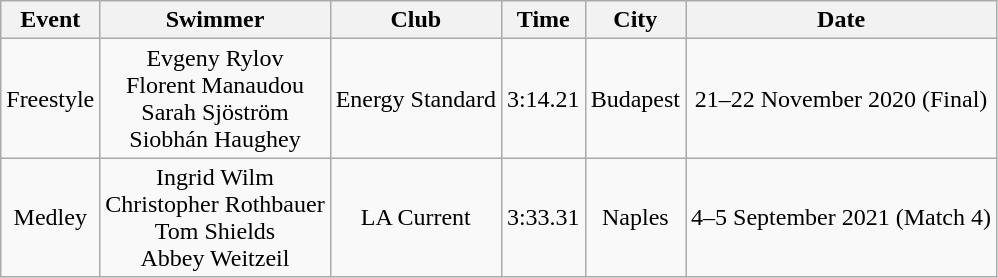<table class="wikitable" style="text-align:center;">
<tr>
<th>Event</th>
<th>Swimmer</th>
<th>Club</th>
<th>Time</th>
<th>City</th>
<th>Date</th>
</tr>
<tr>
<td>  Freestyle</td>
<td>Evgeny Rylov<br>Florent Manaudou<br>Sarah Sjöström<br>Siobhán Haughey</td>
<td>Energy Standard</td>
<td>3:14.21</td>
<td>Budapest</td>
<td>21–22 November 2020 (Final)</td>
</tr>
<tr>
<td>  Medley</td>
<td>Ingrid Wilm<br>Christopher Rothbauer<br>Tom Shields<br>Abbey Weitzeil</td>
<td>LA Current</td>
<td>3:33.31</td>
<td>Naples</td>
<td>4–5 September 2021 (Match 4)</td>
</tr>
</table>
